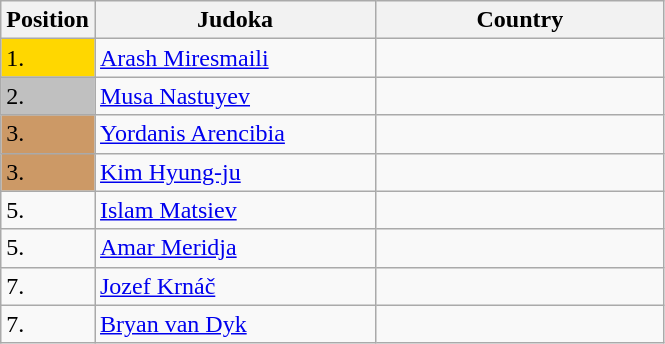<table class=wikitable>
<tr>
<th width=10>Position</th>
<th width=180>Judoka</th>
<th width=185>Country</th>
</tr>
<tr>
<td bgcolor=gold>1.</td>
<td><a href='#'>Arash Miresmaili</a></td>
<td></td>
</tr>
<tr>
<td bgcolor=silver>2.</td>
<td><a href='#'>Musa Nastuyev</a></td>
<td></td>
</tr>
<tr>
<td bgcolor=CC9966>3.</td>
<td><a href='#'>Yordanis Arencibia</a></td>
<td></td>
</tr>
<tr>
<td bgcolor=CC9966>3.</td>
<td><a href='#'>Kim Hyung-ju</a></td>
<td></td>
</tr>
<tr>
<td>5.</td>
<td><a href='#'>Islam Matsiev</a></td>
<td></td>
</tr>
<tr>
<td>5.</td>
<td><a href='#'>Amar Meridja</a></td>
<td></td>
</tr>
<tr>
<td>7.</td>
<td><a href='#'>Jozef Krnáč</a></td>
<td></td>
</tr>
<tr>
<td>7.</td>
<td><a href='#'>Bryan van Dyk</a></td>
<td></td>
</tr>
</table>
